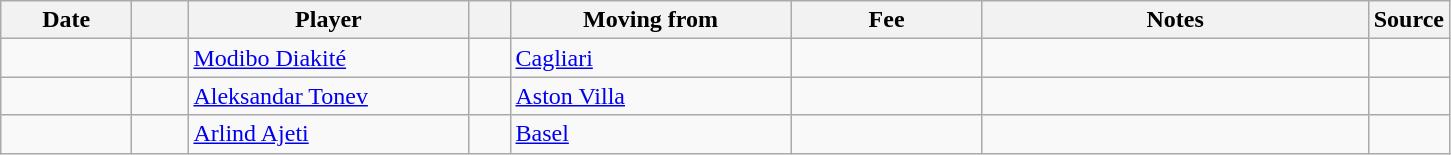<table class="wikitable sortable">
<tr>
<th style="width:80px;">Date</th>
<th style="width:30px;"></th>
<th style="width:180px;">Player</th>
<th style="width:20px;"></th>
<th style="width:180px;">Moving from</th>
<th style="width:120px;" class="unsortable">Fee</th>
<th style="width:250px;" class="unsortable">Notes</th>
<th style="width:20px;">Source</th>
</tr>
<tr>
<td></td>
<td align=center></td>
<td> <a href='#'>Modibo Diakité</a></td>
<td align=center></td>
<td> <a href='#'>Cagliari</a></td>
<td align=center></td>
<td align=center></td>
<td></td>
</tr>
<tr>
<td></td>
<td align=center></td>
<td> <a href='#'>Aleksandar Tonev</a></td>
<td align=center></td>
<td> <a href='#'>Aston Villa</a></td>
<td align=center></td>
<td align=center></td>
<td></td>
</tr>
<tr>
<td></td>
<td align=center></td>
<td> <a href='#'>Arlind Ajeti</a></td>
<td align=center></td>
<td> <a href='#'>Basel</a></td>
<td align=center></td>
<td align=center></td>
<td></td>
</tr>
</table>
